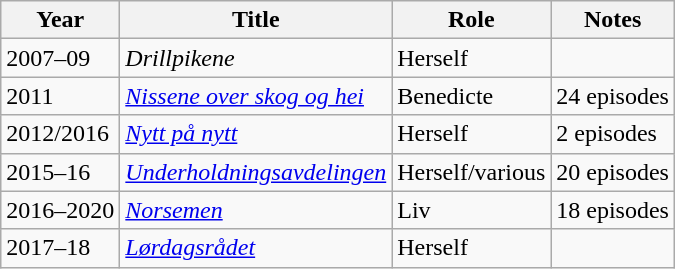<table class="wikitable sortable">
<tr>
<th>Year</th>
<th>Title</th>
<th>Role</th>
<th class="unsortable">Notes</th>
</tr>
<tr>
<td>2007–09</td>
<td><em>Drillpikene</em></td>
<td>Herself</td>
<td></td>
</tr>
<tr>
<td>2011</td>
<td><em><a href='#'>Nissene over skog og hei</a></em></td>
<td>Benedicte</td>
<td>24 episodes</td>
</tr>
<tr>
<td>2012/2016</td>
<td><em><a href='#'>Nytt på nytt</a></em></td>
<td>Herself</td>
<td>2 episodes</td>
</tr>
<tr>
<td>2015–16</td>
<td><em><a href='#'>Underholdningsavdelingen</a></em></td>
<td>Herself/various</td>
<td>20 episodes</td>
</tr>
<tr>
<td>2016–2020</td>
<td><em><a href='#'>Norsemen</a></em></td>
<td>Liv</td>
<td>18 episodes</td>
</tr>
<tr>
<td>2017–18</td>
<td><em><a href='#'>Lørdagsrådet</a></em></td>
<td>Herself</td>
<td></td>
</tr>
</table>
